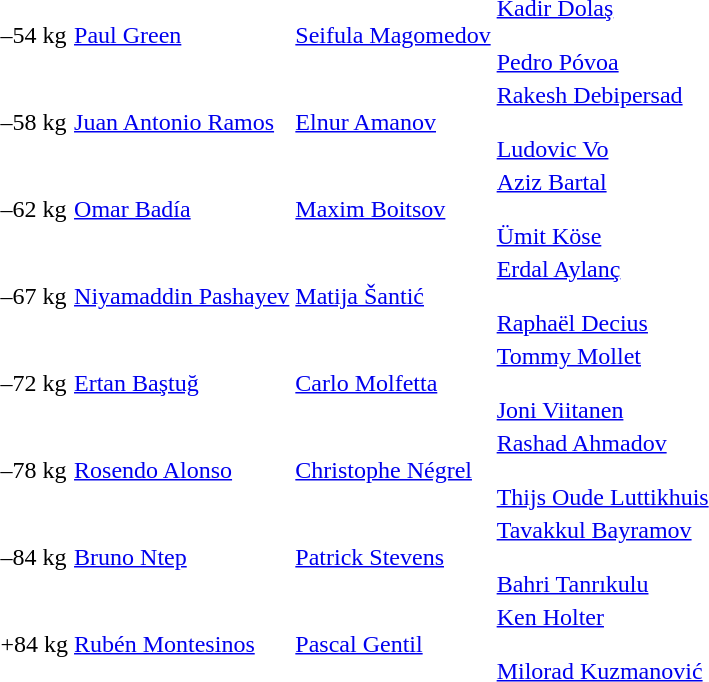<table>
<tr>
<td>–54 kg</td>
<td><a href='#'>Paul Green</a> <br> </td>
<td><a href='#'>Seifula Magomedov</a> <br> </td>
<td><a href='#'>Kadir Dolaş</a> <br> <br> <a href='#'>Pedro Póvoa</a> <br> </td>
</tr>
<tr>
<td>–58 kg</td>
<td><a href='#'>Juan Antonio Ramos</a> <br> </td>
<td><a href='#'>Elnur Amanov</a> <br> </td>
<td><a href='#'>Rakesh Debipersad</a> <br> <br> <a href='#'>Ludovic Vo</a> <br> </td>
</tr>
<tr>
<td>–62 kg</td>
<td><a href='#'>Omar Badía</a> <br> </td>
<td><a href='#'>Maxim Boitsov</a> <br> </td>
<td><a href='#'>Aziz Bartal</a> <br> <br> <a href='#'>Ümit Köse</a> <br> </td>
</tr>
<tr>
<td>–67 kg</td>
<td><a href='#'>Niyamaddin Pashayev</a> <br> </td>
<td><a href='#'>Matija Šantić</a> <br> </td>
<td><a href='#'>Erdal Aylanç</a> <br> <br> <a href='#'>Raphaël Decius</a> <br> </td>
</tr>
<tr>
<td>–72 kg</td>
<td><a href='#'>Ertan Baştuğ</a> <br> </td>
<td><a href='#'>Carlo Molfetta</a> <br> </td>
<td><a href='#'>Tommy Mollet</a> <br> <br> <a href='#'>Joni Viitanen</a> <br> </td>
</tr>
<tr>
<td>–78 kg</td>
<td><a href='#'>Rosendo Alonso</a> <br> </td>
<td><a href='#'>Christophe Négrel</a> <br> </td>
<td><a href='#'>Rashad Ahmadov</a> <br> <br> <a href='#'>Thijs Oude Luttikhuis</a> <br></td>
</tr>
<tr>
<td>–84 kg</td>
<td><a href='#'>Bruno Ntep</a> <br> </td>
<td><a href='#'>Patrick Stevens</a> <br></td>
<td><a href='#'>Tavakkul Bayramov</a> <br> <br> <a href='#'>Bahri Tanrıkulu</a> <br> </td>
</tr>
<tr>
<td>+84 kg</td>
<td><a href='#'>Rubén Montesinos</a> <br> </td>
<td><a href='#'>Pascal Gentil</a> <br> </td>
<td><a href='#'>Ken Holter</a> <br> <br> <a href='#'>Milorad Kuzmanović</a> <br> </td>
</tr>
</table>
